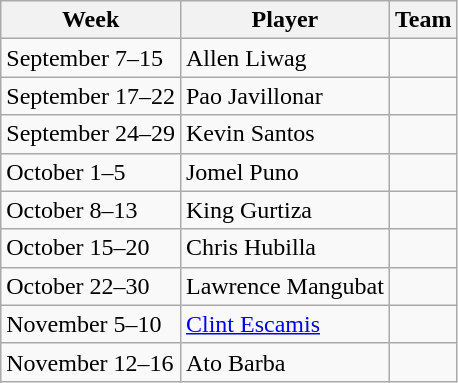<table class="wikitable">
<tr>
<th>Week</th>
<th>Player</th>
<th>Team</th>
</tr>
<tr>
<td>September 7–15</td>
<td>Allen Liwag</td>
<td></td>
</tr>
<tr>
<td>September 17–22</td>
<td>Pao Javillonar</td>
<td></td>
</tr>
<tr>
<td>September 24–29</td>
<td>Kevin Santos</td>
<td></td>
</tr>
<tr>
<td>October 1–5</td>
<td>Jomel Puno</td>
<td></td>
</tr>
<tr>
<td>October 8–13</td>
<td>King Gurtiza</td>
<td></td>
</tr>
<tr>
<td>October 15–20</td>
<td>Chris Hubilla</td>
<td></td>
</tr>
<tr>
<td>October 22–30</td>
<td>Lawrence Mangubat</td>
<td></td>
</tr>
<tr>
<td>November 5–10</td>
<td><a href='#'>Clint Escamis</a></td>
<td></td>
</tr>
<tr>
<td>November 12–16</td>
<td>Ato Barba</td>
<td></td>
</tr>
</table>
